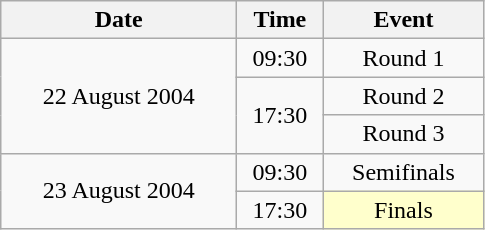<table class = "wikitable" style="text-align:center;">
<tr>
<th width=150>Date</th>
<th width=50>Time</th>
<th width=100>Event</th>
</tr>
<tr>
<td rowspan=3>22 August 2004</td>
<td>09:30</td>
<td>Round 1</td>
</tr>
<tr>
<td rowspan=2>17:30</td>
<td>Round 2</td>
</tr>
<tr>
<td>Round 3</td>
</tr>
<tr>
<td rowspan=2>23 August 2004</td>
<td>09:30</td>
<td>Semifinals</td>
</tr>
<tr>
<td>17:30</td>
<td bgcolor=ffffcc>Finals</td>
</tr>
</table>
